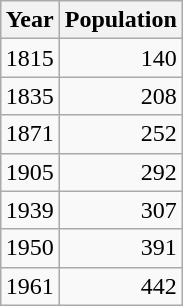<table class="wikitable float-left" style="text-align:right; margin:0.1em; clear:none;">
<tr>
<th>Year</th>
<th>Population</th>
</tr>
<tr>
<td>1815</td>
<td>140</td>
</tr>
<tr>
<td>1835</td>
<td>208</td>
</tr>
<tr>
<td>1871</td>
<td>252</td>
</tr>
<tr>
<td>1905</td>
<td>292</td>
</tr>
<tr>
<td>1939</td>
<td>307</td>
</tr>
<tr>
<td>1950</td>
<td>391</td>
</tr>
<tr>
<td>1961</td>
<td>442</td>
</tr>
</table>
